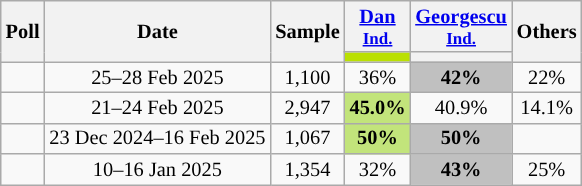<table class="wikitable sortable" style="text-align:center;font-size:85%;line-height:14px;">
<tr>
<th rowspan="2">Poll</th>
<th rowspan="2">Date</th>
<th rowspan="2" style="width:35px;">Sample</th>
<th class="unsortable" style="width:20px;"><a href='#'>Dan</a><br><small><a href='#'>Ind.</a></small></th>
<th class="unsortable" style="width:20px;"><a href='#'>Georgescu</a><br><small><a href='#'>Ind.</a></small></th>
<th rowspan="2">Others</th>
</tr>
<tr>
<th style="background:#BAE002; "></th>
<th style="background:"></th>
</tr>
<tr>
<td></td>
<td>25–28 Feb 2025</td>
<td>1,100</td>
<td>36%</td>
<td style="background:#C0C0C0"><strong>42%</strong></td>
<td>22%</td>
</tr>
<tr>
<td></td>
<td>21–24 Feb 2025</td>
<td>2,947</td>
<td style="background:#C2E47B"><strong>45.0%</strong></td>
<td>40.9%</td>
<td>14.1%</td>
</tr>
<tr>
<td></td>
<td>23 Dec 2024–16 Feb 2025</td>
<td>1,067</td>
<td style="background:#C2E47B"><strong>50%</strong></td>
<td style="background:#C0C0C0"><strong>50%</strong></td>
<td></td>
</tr>
<tr>
<td></td>
<td>10–16 Jan 2025</td>
<td>1,354</td>
<td>32%</td>
<td style="background:#C0C0C0"><strong>43%</strong></td>
<td>25%</td>
</tr>
</table>
